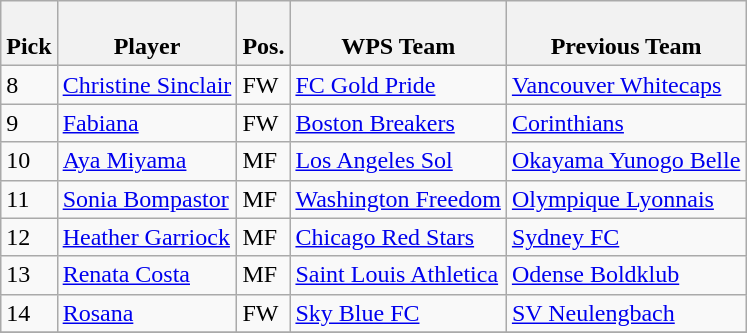<table class="wikitable">
<tr>
<th scope="col"><br>Pick</th>
<th scope="col"><br>Player</th>
<th scope="col"><br>Pos.</th>
<th scope="col"><br>WPS Team</th>
<th scope="col"><br>Previous Team</th>
</tr>
<tr>
<td>8</td>
<td> <a href='#'>Christine Sinclair</a></td>
<td>FW</td>
<td><a href='#'>FC Gold Pride</a></td>
<td><a href='#'>Vancouver Whitecaps</a></td>
</tr>
<tr>
<td>9</td>
<td> <a href='#'>Fabiana</a></td>
<td>FW</td>
<td><a href='#'>Boston Breakers</a></td>
<td><a href='#'>Corinthians</a></td>
</tr>
<tr>
<td>10</td>
<td> <a href='#'>Aya Miyama</a></td>
<td>MF</td>
<td><a href='#'>Los Angeles Sol</a></td>
<td><a href='#'>Okayama Yunogo Belle</a></td>
</tr>
<tr>
<td>11</td>
<td> <a href='#'>Sonia Bompastor</a></td>
<td>MF</td>
<td><a href='#'>Washington Freedom</a></td>
<td><a href='#'>Olympique Lyonnais</a></td>
</tr>
<tr>
<td>12</td>
<td> <a href='#'>Heather Garriock</a></td>
<td>MF</td>
<td><a href='#'>Chicago Red Stars</a></td>
<td><a href='#'>Sydney FC</a></td>
</tr>
<tr>
<td>13</td>
<td> <a href='#'>Renata Costa</a></td>
<td>MF</td>
<td><a href='#'>Saint Louis Athletica</a></td>
<td><a href='#'>Odense Boldklub</a></td>
</tr>
<tr>
<td>14</td>
<td> <a href='#'>Rosana</a></td>
<td>FW</td>
<td><a href='#'>Sky Blue FC</a></td>
<td><a href='#'>SV Neulengbach</a></td>
</tr>
<tr>
</tr>
</table>
